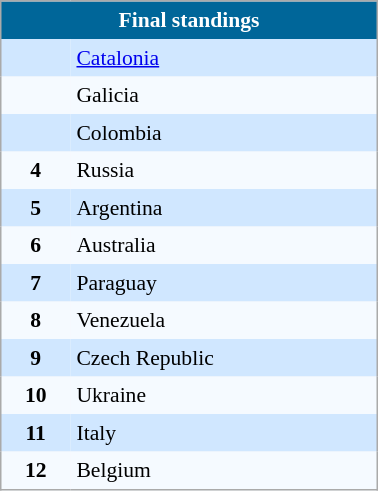<table align=center cellpadding="4" cellspacing="0" style="background: #f9f9f9; border: 1px #aaa solid; border-collapse: collapse; font-size: 90%;" width=20%>
<tr align=center bgcolor=#006699 style="color:white;">
<th width=100% colspan=2>Final standings </th>
</tr>
<tr align=center bgcolor=#D0E7FF>
<td><strong></strong></td>
<td align=left> <a href='#'>Catalonia</a></td>
</tr>
<tr align=center bgcolor=#F5FAFF>
<td><strong></strong></td>
<td align=left> Galicia</td>
</tr>
<tr align=center bgcolor=#D0E7FF>
<td><strong></strong></td>
<td align=left> Colombia</td>
</tr>
<tr align=center bgcolor=#F5FAFF>
<td><strong>4</strong></td>
<td align=left> Russia</td>
</tr>
<tr align=center bgcolor=#D0E7FF>
<td><strong>5</strong></td>
<td align=left> Argentina</td>
</tr>
<tr align=center bgcolor=#F5FAFF>
<td><strong>6</strong></td>
<td align=left> Australia</td>
</tr>
<tr align=center bgcolor=#D0E7FF>
<td><strong>7</strong></td>
<td align=left> Paraguay</td>
</tr>
<tr align=center bgcolor=#F5FAFF>
<td><strong>8</strong></td>
<td align=left> Venezuela</td>
</tr>
<tr align=center bgcolor=#D0E7FF>
<td><strong>9</strong></td>
<td align=left> Czech Republic</td>
</tr>
<tr align=center bgcolor=#F5FAFF>
<td><strong>10</strong></td>
<td align=left> Ukraine</td>
</tr>
<tr align=center bgcolor=#D0E7FF>
<td><strong>11</strong></td>
<td align=left> Italy</td>
</tr>
<tr align=center bgcolor=#F5FAFF>
<td><strong>12</strong></td>
<td align=left> Belgium</td>
</tr>
</table>
